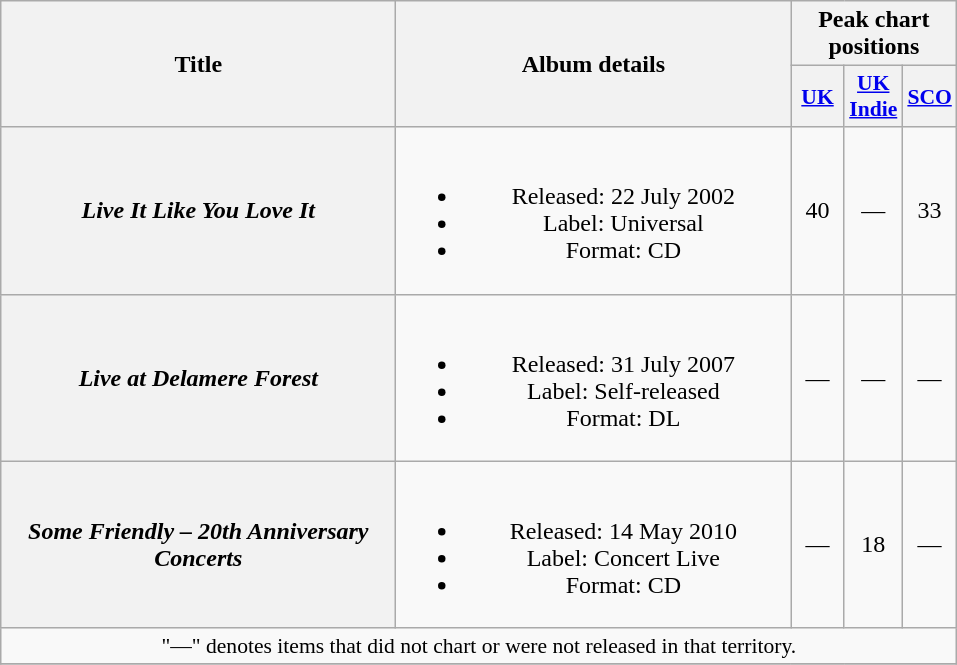<table class="wikitable plainrowheaders" style="text-align:center;">
<tr>
<th scope="col" rowspan="2" style="width:16em;">Title</th>
<th scope="col" rowspan="2" style="width:16em;">Album details</th>
<th scope="col" colspan="3">Peak chart<br>positions</th>
</tr>
<tr>
<th style="width:2em;font-size:90%;"><a href='#'>UK</a><br></th>
<th style="width:2em;font-size:90%;"><a href='#'>UK<br>Indie</a><br></th>
<th style="width:2em;font-size:90%;"><a href='#'>SCO</a><br></th>
</tr>
<tr>
<th scope="row"><em>Live It Like You Love It</em></th>
<td><br><ul><li>Released: 22 July 2002</li><li>Label: Universal</li><li>Format: CD</li></ul></td>
<td>40</td>
<td>—</td>
<td>33</td>
</tr>
<tr>
<th scope="row"><em>Live at Delamere Forest</em></th>
<td><br><ul><li>Released: 31 July 2007</li><li>Label: Self-released</li><li>Format: DL</li></ul></td>
<td>—</td>
<td>—</td>
<td>—</td>
</tr>
<tr>
<th scope="row"><em>Some Friendly – 20th Anniversary Concerts</em></th>
<td><br><ul><li>Released: 14 May 2010</li><li>Label: Concert Live</li><li>Format: CD</li></ul></td>
<td>—</td>
<td>18</td>
<td>—</td>
</tr>
<tr>
<td align="center" colspan="15" style="font-size:90%">"—" denotes items that did not chart or were not released in that territory.</td>
</tr>
<tr>
</tr>
</table>
